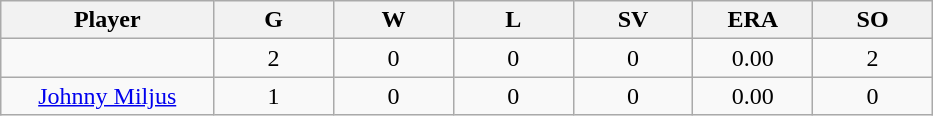<table class="wikitable sortable">
<tr>
<th bgcolor="#DDDDFF" width="16%">Player</th>
<th bgcolor="#DDDDFF" width="9%">G</th>
<th bgcolor="#DDDDFF" width="9%">W</th>
<th bgcolor="#DDDDFF" width="9%">L</th>
<th bgcolor="#DDDDFF" width="9%">SV</th>
<th bgcolor="#DDDDFF" width="9%">ERA</th>
<th bgcolor="#DDDDFF" width="9%">SO</th>
</tr>
<tr align="center">
<td></td>
<td>2</td>
<td>0</td>
<td>0</td>
<td>0</td>
<td>0.00</td>
<td>2</td>
</tr>
<tr align="center">
<td><a href='#'>Johnny Miljus</a></td>
<td>1</td>
<td>0</td>
<td>0</td>
<td>0</td>
<td>0.00</td>
<td>0</td>
</tr>
</table>
